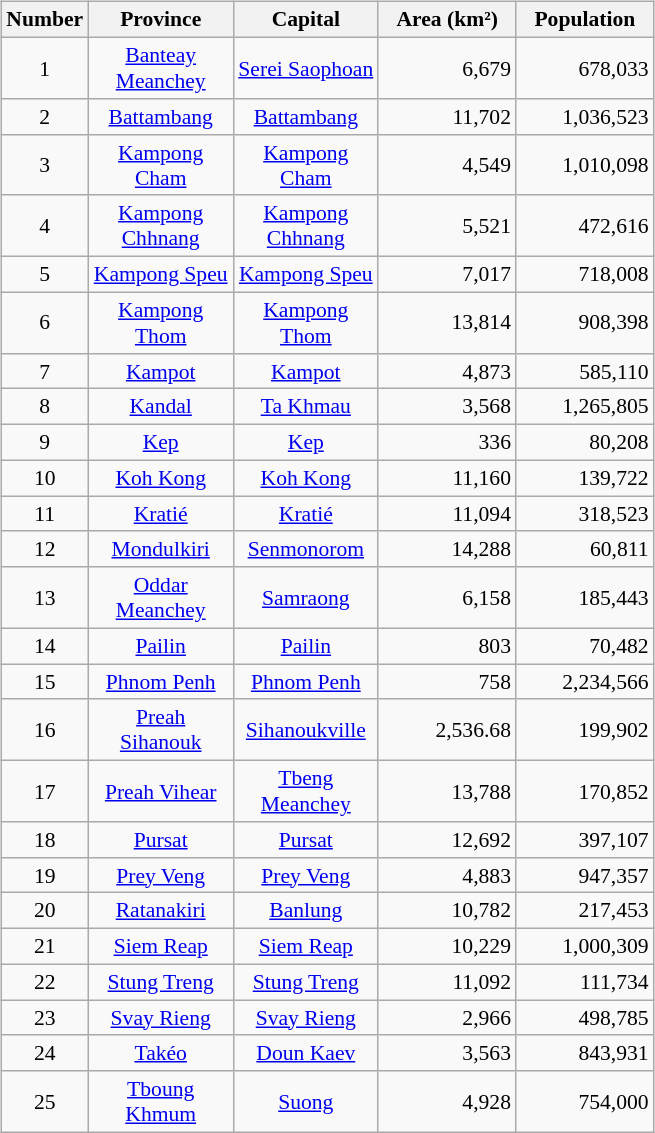<table cellspacing="2px">
<tr>
<td><br><table class="sortable wikitable" style="text-align:center; font-size:90%;">
<tr style="font-size:100%; text-align:center;">
<th style="width:20px;">Number</th>
<th style="width:90px;">Province</th>
<th style="width:90px;">Capital</th>
<th style="width:85px;">Area (km²)</th>
<th style="width:85px;">Population</th>
</tr>
<tr>
<td>1</td>
<td><a href='#'>Banteay Meanchey</a></td>
<td><a href='#'>Serei Saophoan</a></td>
<td style="text-align:right">6,679</td>
<td style="text-align:right">678,033</td>
</tr>
<tr>
<td>2</td>
<td><a href='#'>Battambang</a></td>
<td><a href='#'>Battambang</a></td>
<td style="text-align:right">11,702</td>
<td style="text-align:right">1,036,523</td>
</tr>
<tr>
<td>3</td>
<td><a href='#'>Kampong Cham</a></td>
<td><a href='#'>Kampong Cham</a></td>
<td style="text-align:right">4,549</td>
<td style="text-align:right">1,010,098</td>
</tr>
<tr>
<td>4</td>
<td><a href='#'>Kampong Chhnang</a></td>
<td><a href='#'>Kampong Chhnang</a></td>
<td style="text-align:right">5,521</td>
<td style="text-align:right">472,616</td>
</tr>
<tr>
<td>5</td>
<td><a href='#'>Kampong Speu</a></td>
<td><a href='#'>Kampong Speu</a></td>
<td style="text-align:right">7,017</td>
<td style="text-align:right">718,008</td>
</tr>
<tr>
<td>6</td>
<td><a href='#'>Kampong Thom</a></td>
<td><a href='#'>Kampong Thom</a></td>
<td style="text-align:right">13,814</td>
<td style="text-align:right">908,398</td>
</tr>
<tr>
<td>7</td>
<td><a href='#'>Kampot</a></td>
<td><a href='#'>Kampot</a></td>
<td style="text-align:right">4,873</td>
<td style="text-align:right">585,110</td>
</tr>
<tr>
<td>8</td>
<td><a href='#'>Kandal</a></td>
<td><a href='#'>Ta Khmau</a></td>
<td style="text-align:right">3,568</td>
<td style="text-align:right">1,265,805</td>
</tr>
<tr>
<td>9</td>
<td><a href='#'>Kep</a></td>
<td><a href='#'>Kep</a></td>
<td style="text-align:right">336</td>
<td style="text-align:right">80,208</td>
</tr>
<tr>
<td>10</td>
<td><a href='#'>Koh Kong</a></td>
<td><a href='#'>Koh Kong</a></td>
<td style="text-align:right">11,160</td>
<td style="text-align:right">139,722</td>
</tr>
<tr>
<td>11</td>
<td><a href='#'>Kratié</a></td>
<td><a href='#'>Kratié</a></td>
<td style="text-align:right">11,094</td>
<td style="text-align:right">318,523</td>
</tr>
<tr>
<td>12</td>
<td><a href='#'>Mondulkiri</a></td>
<td><a href='#'>Senmonorom</a></td>
<td style="text-align:right">14,288</td>
<td style="text-align:right">60,811</td>
</tr>
<tr>
<td>13</td>
<td><a href='#'>Oddar Meanchey</a></td>
<td><a href='#'>Samraong</a></td>
<td style="text-align:right">6,158</td>
<td style="text-align:right">185,443</td>
</tr>
<tr>
<td>14</td>
<td><a href='#'>Pailin</a></td>
<td><a href='#'>Pailin</a></td>
<td style="text-align:right">803</td>
<td style="text-align:right">70,482</td>
</tr>
<tr>
<td>15</td>
<td><a href='#'>Phnom Penh</a></td>
<td><a href='#'>Phnom Penh</a></td>
<td style="text-align:right">758</td>
<td style="text-align:right">2,234,566</td>
</tr>
<tr>
<td>16</td>
<td><a href='#'>Preah Sihanouk</a></td>
<td><a href='#'>Sihanoukville</a></td>
<td style="text-align:right">2,536.68</td>
<td style="text-align:right">199,902</td>
</tr>
<tr>
<td>17</td>
<td><a href='#'>Preah Vihear</a></td>
<td><a href='#'>Tbeng Meanchey</a></td>
<td style="text-align:right">13,788</td>
<td style="text-align:right">170,852</td>
</tr>
<tr>
<td>18</td>
<td><a href='#'>Pursat</a></td>
<td><a href='#'>Pursat</a></td>
<td style="text-align:right">12,692</td>
<td style="text-align:right">397,107</td>
</tr>
<tr>
<td>19</td>
<td><a href='#'>Prey Veng</a></td>
<td><a href='#'>Prey Veng</a></td>
<td style="text-align:right">4,883</td>
<td style="text-align:right">947,357</td>
</tr>
<tr>
<td>20</td>
<td><a href='#'>Ratanakiri</a></td>
<td><a href='#'>Banlung</a></td>
<td style="text-align:right">10,782</td>
<td style="text-align:right">217,453</td>
</tr>
<tr>
<td>21</td>
<td><a href='#'>Siem Reap</a></td>
<td><a href='#'>Siem Reap</a></td>
<td style="text-align:right">10,229</td>
<td style="text-align:right">1,000,309</td>
</tr>
<tr>
<td>22</td>
<td><a href='#'>Stung Treng</a></td>
<td><a href='#'>Stung Treng</a></td>
<td style="text-align:right">11,092</td>
<td style="text-align:right">111,734</td>
</tr>
<tr>
<td>23</td>
<td><a href='#'>Svay Rieng</a></td>
<td><a href='#'>Svay Rieng</a></td>
<td style="text-align:right">2,966</td>
<td style="text-align:right">498,785</td>
</tr>
<tr>
<td>24</td>
<td><a href='#'>Takéo</a></td>
<td><a href='#'>Doun Kaev</a></td>
<td style="text-align:right">3,563</td>
<td style="text-align:right">843,931</td>
</tr>
<tr>
<td>25</td>
<td><a href='#'>Tboung Khmum</a></td>
<td><a href='#'>Suong</a></td>
<td style="text-align:right">4,928</td>
<td style="text-align:right">754,000</td>
</tr>
</table>
</td>
</tr>
</table>
